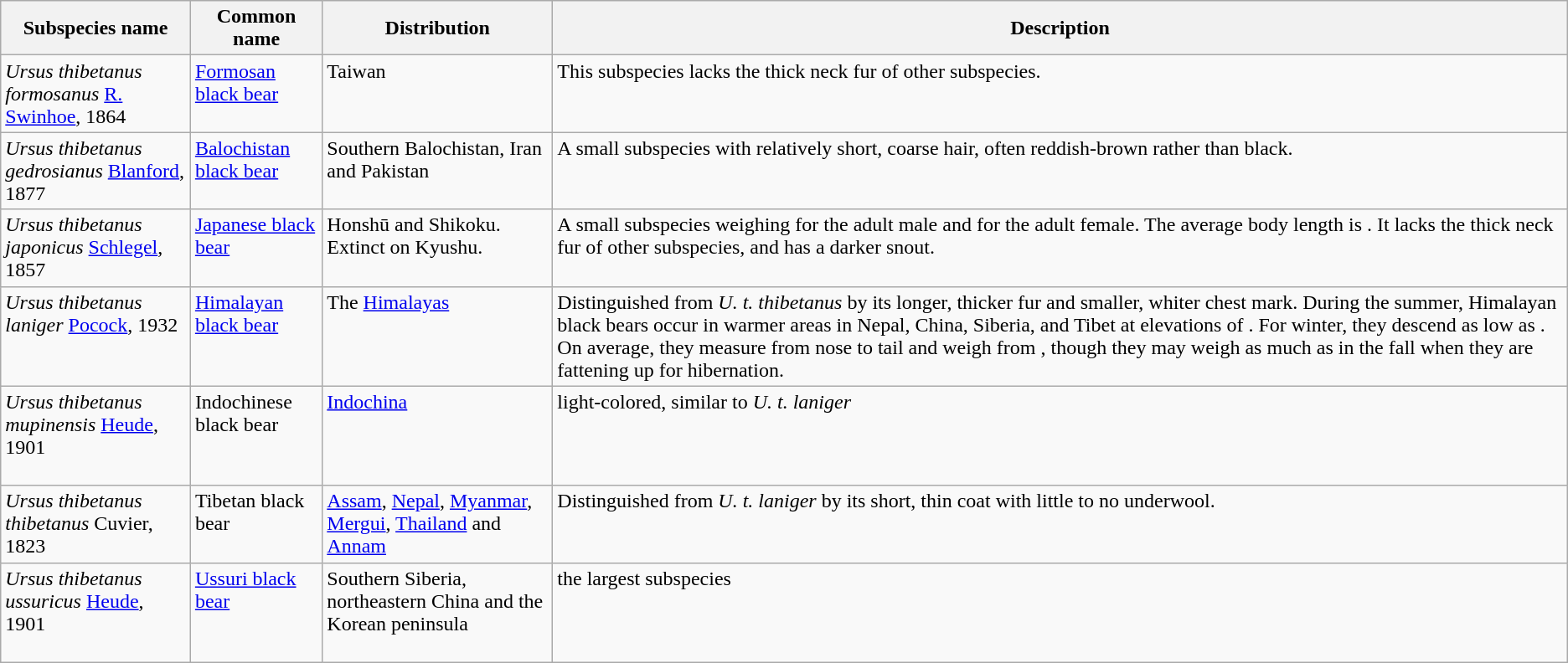<table class="wikitable">
<tr>
<th>Subspecies name</th>
<th>Common name</th>
<th>Distribution</th>
<th>Description</th>
</tr>
<tr>
<td valign="top"><em>Ursus thibetanus formosanus</em> <span><a href='#'>R. Swinhoe</a>, 1864</span><br></td>
<td valign="top"><a href='#'>Formosan black bear</a></td>
<td valign="top">Taiwan</td>
<td valign="top">This subspecies lacks the thick neck fur of other subspecies.</td>
</tr>
<tr>
<td valign="top"><em>Ursus thibetanus gedrosianus</em> <span><a href='#'>Blanford</a>, 1877</span> <br></td>
<td valign="top"><a href='#'>Balochistan black bear</a></td>
<td valign="top">Southern Balochistan, Iran and Pakistan</td>
<td valign="top">A small subspecies with relatively short, coarse hair, often reddish-brown rather than black.</td>
</tr>
<tr>
<td valign=top><em>Ursus thibetanus japonicus</em> <span><a href='#'>Schlegel</a>, 1857</span><br></td>
<td valign=top><a href='#'>Japanese black bear</a></td>
<td valign=top>Honshū and Shikoku. Extinct on Kyushu.</td>
<td valign=top>A small subspecies weighing  for the adult male and  for the adult female. The average body length is . It lacks the thick neck fur of other subspecies, and has a darker snout.</td>
</tr>
<tr>
<td valign=top><em>Ursus thibetanus laniger</em> <span><a href='#'>Pocock</a>, 1932</span><br></td>
<td valign=top><a href='#'>Himalayan black bear</a></td>
<td valign=top>The <a href='#'>Himalayas</a></td>
<td valign=top>Distinguished from <em>U. t. thibetanus</em> by its longer, thicker fur and smaller, whiter chest mark. During the summer, Himalayan black bears occur in warmer areas in Nepal, China, Siberia, and Tibet at elevations of . For winter, they descend as low as . On average, they measure  from nose to tail and weigh from , though they may weigh as much as  in the fall when they are fattening up for hibernation.</td>
</tr>
<tr>
<td valign=top><em>Ursus thibetanus mupinensis</em> <span><a href='#'>Heude</a>, 1901</span><br><br></td>
<td valign=top>Indochinese black bear</td>
<td valign=top><a href='#'>Indochina</a></td>
<td valign=top>light-colored, similar to <em>U. t. laniger</em></td>
</tr>
<tr>
<td valign=top><em>Ursus thibetanus thibetanus</em> <span>Cuvier, 1823</span> <br></td>
<td valign=top>Tibetan black bear</td>
<td valign=top><a href='#'>Assam</a>, <a href='#'>Nepal</a>, <a href='#'>Myanmar</a>, <a href='#'>Mergui</a>, <a href='#'>Thailand</a> and <a href='#'>Annam</a></td>
<td valign=top>Distinguished from <em>U. t. laniger</em> by its short, thin coat with little to no underwool.</td>
</tr>
<tr>
<td valign=top><em>Ursus thibetanus ussuricus</em> <span><a href='#'>Heude</a>, 1901</span><br><br></td>
<td valign=top><a href='#'>Ussuri black bear</a></td>
<td valign=top>Southern Siberia, northeastern China and the Korean peninsula</td>
<td valign=top>the largest subspecies</td>
</tr>
</table>
